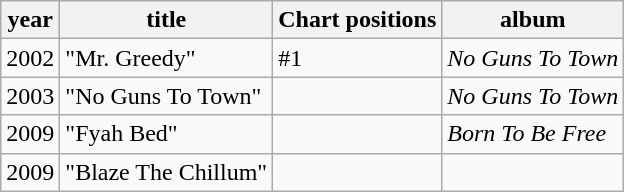<table class = "wikitable">
<tr>
<th>year</th>
<th>title</th>
<th>Chart positions</th>
<th>album</th>
</tr>
<tr>
<td>2002</td>
<td>"Mr. Greedy"</td>
<td>#1</td>
<td><em>No Guns To Town</em></td>
</tr>
<tr>
<td>2003</td>
<td>"No Guns To Town"</td>
<td></td>
<td><em>No Guns To Town</em></td>
</tr>
<tr>
<td>2009</td>
<td>"Fyah Bed"</td>
<td></td>
<td><em>Born To Be Free</em></td>
</tr>
<tr>
<td>2009</td>
<td>"Blaze The Chillum"</td>
<td></td>
<td></td>
</tr>
</table>
